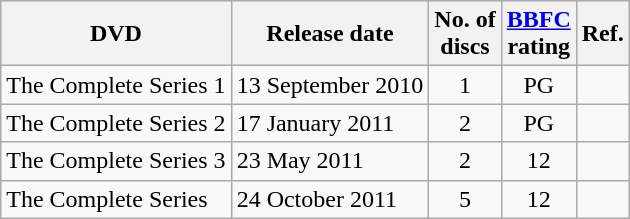<table class="wikitable sortable">
<tr>
<th>DVD</th>
<th>Release date</th>
<th>No. of<br>discs</th>
<th><a href='#'>BBFC</a><br>rating</th>
<th>Ref.</th>
</tr>
<tr>
<td>The Complete Series 1</td>
<td>13 September 2010</td>
<td align="center">1</td>
<td align="center">PG</td>
<td align="center"></td>
</tr>
<tr>
<td>The Complete Series 2</td>
<td>17 January 2011</td>
<td align="center">2</td>
<td align="center">PG</td>
<td align="center"></td>
</tr>
<tr>
<td>The Complete Series 3</td>
<td>23 May 2011</td>
<td align="center">2</td>
<td align="center">12</td>
<td align="center"></td>
</tr>
<tr>
<td>The Complete Series</td>
<td>24 October 2011</td>
<td align="center">5</td>
<td align="center">12</td>
<td align="center"></td>
</tr>
</table>
